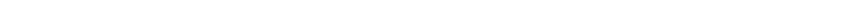<table style="width:88%; text-align:center;">
<tr style="color:white;">
<td style="background:"><strong>19</strong></td>
<td style="background:"><strong>13</strong></td>
</tr>
</table>
